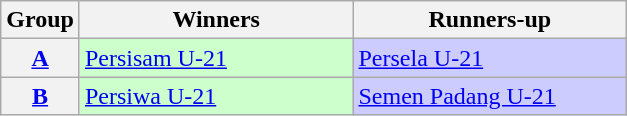<table class="wikitable">
<tr>
<th>Group</th>
<th width=175>Winners</th>
<th width=175>Runners-up</th>
</tr>
<tr>
<th><a href='#'>A</a></th>
<td bgcolor="#ccffcc"><a href='#'>Persisam U-21</a></td>
<td bgcolor="#ccccff"><a href='#'>Persela U-21</a></td>
</tr>
<tr>
<th><a href='#'>B</a></th>
<td bgcolor="#ccffcc"><a href='#'>Persiwa U-21</a></td>
<td bgcolor="#ccccff"><a href='#'>Semen Padang U-21</a></td>
</tr>
</table>
